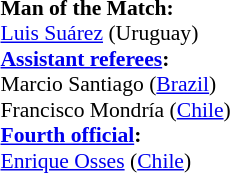<table width=50% style="font-size: 90%">
<tr>
<td><br><strong>Man of the Match:</strong>
<br><a href='#'>Luis Suárez</a> (Uruguay)<br><strong><a href='#'>Assistant referees</a>:</strong>
<br>Marcio Santiago (<a href='#'>Brazil</a>)
<br>Francisco Mondría (<a href='#'>Chile</a>)
<br><strong><a href='#'>Fourth official</a>:</strong>
<br><a href='#'>Enrique Osses</a> (<a href='#'>Chile</a>)</td>
</tr>
</table>
